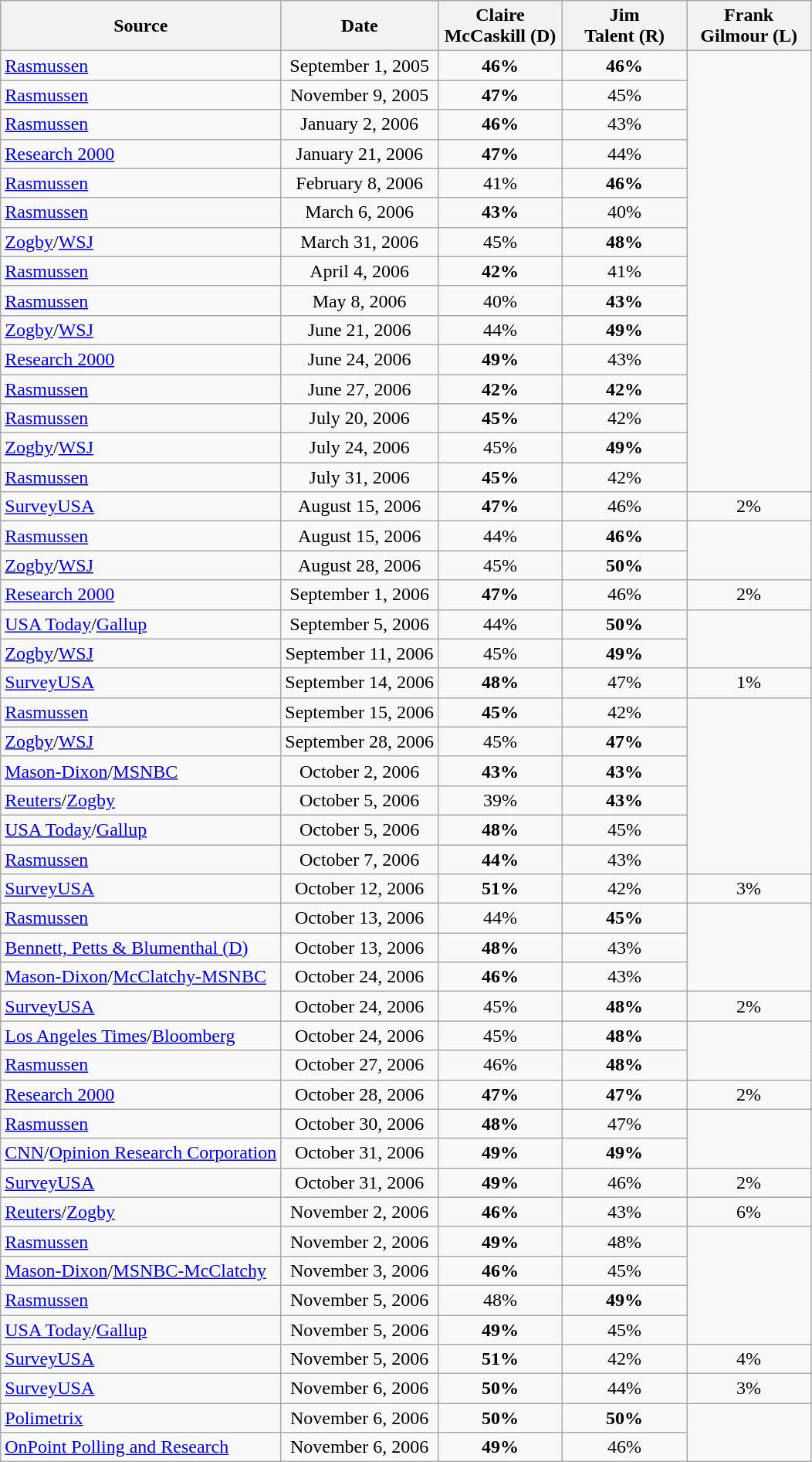<table class="wikitable" style="text-align:center">
<tr bgcolor=lightgrey>
<th>Source</th>
<th>Date</th>
<th style="width:100px;">Claire<br>McCaskill (D)</th>
<th style="width:100px;">Jim<br>Talent (R)</th>
<th style="width:100px;">Frank<br>Gilmour (L)</th>
</tr>
<tr>
<td align=left><a href='#'>Rasmussen</a></td>
<td>September 1, 2005</td>
<td><strong>46%</strong></td>
<td><strong>46%</strong></td>
</tr>
<tr>
<td align=left><a href='#'>Rasmussen</a></td>
<td>November 9, 2005</td>
<td><strong>47%</strong></td>
<td>45%</td>
</tr>
<tr>
<td align=left><a href='#'>Rasmussen</a></td>
<td>January 2, 2006</td>
<td><strong>46%</strong></td>
<td>43%</td>
</tr>
<tr>
<td align=left><a href='#'>Research 2000</a></td>
<td>January 21, 2006</td>
<td><strong>47%</strong></td>
<td>44%</td>
</tr>
<tr>
<td align=left><a href='#'>Rasmussen</a></td>
<td>February 8, 2006</td>
<td>41%</td>
<td><strong>46%</strong></td>
</tr>
<tr>
<td align=left><a href='#'>Rasmussen</a></td>
<td>March 6, 2006</td>
<td><strong>43%</strong></td>
<td>40%</td>
</tr>
<tr>
<td align=left><a href='#'>Zogby</a>/<a href='#'>WSJ</a></td>
<td>March 31, 2006</td>
<td>45%</td>
<td><strong>48%</strong></td>
</tr>
<tr>
<td align=left><a href='#'>Rasmussen</a></td>
<td>April 4, 2006</td>
<td><strong>42%</strong></td>
<td>41%</td>
</tr>
<tr>
<td align=left><a href='#'>Rasmussen</a></td>
<td>May 8, 2006</td>
<td>40%</td>
<td><strong>43%</strong></td>
</tr>
<tr>
<td align=left><a href='#'>Zogby</a>/<a href='#'>WSJ</a></td>
<td>June 21, 2006</td>
<td>44%</td>
<td><strong>49%</strong></td>
</tr>
<tr>
<td align=left><a href='#'>Research 2000</a></td>
<td>June 24, 2006</td>
<td><strong>49%</strong></td>
<td>43%</td>
</tr>
<tr>
<td align=left><a href='#'>Rasmussen</a></td>
<td>June 27, 2006</td>
<td><strong>42%</strong></td>
<td><strong>42%</strong></td>
</tr>
<tr>
<td align=left><a href='#'>Rasmussen</a></td>
<td>July 20, 2006</td>
<td><strong>45%</strong></td>
<td>42%</td>
</tr>
<tr>
<td align=left><a href='#'>Zogby</a>/<a href='#'>WSJ</a></td>
<td>July 24, 2006</td>
<td>45%</td>
<td><strong>49%</strong></td>
</tr>
<tr>
<td align=left><a href='#'>Rasmussen</a></td>
<td>July 31, 2006</td>
<td><strong>45%</strong></td>
<td>42%</td>
</tr>
<tr>
<td align=left><a href='#'>SurveyUSA</a></td>
<td>August 15, 2006</td>
<td><strong>47%</strong></td>
<td>46%</td>
<td>2%</td>
</tr>
<tr>
<td align=left><a href='#'>Rasmussen</a></td>
<td>August 15, 2006</td>
<td>44%</td>
<td><strong>46%</strong></td>
</tr>
<tr>
<td align=left><a href='#'>Zogby</a>/<a href='#'>WSJ</a></td>
<td>August 28, 2006</td>
<td>45%</td>
<td><strong>50%</strong></td>
</tr>
<tr>
<td align=left><a href='#'>Research 2000</a></td>
<td>September 1, 2006</td>
<td><strong>47%</strong></td>
<td>46%</td>
<td>2%</td>
</tr>
<tr>
<td align=left><a href='#'>USA Today</a>/<a href='#'>Gallup</a></td>
<td>September 5, 2006</td>
<td>44%</td>
<td><strong>50%</strong></td>
</tr>
<tr>
<td align=left><a href='#'>Zogby</a>/<a href='#'>WSJ</a></td>
<td>September 11, 2006</td>
<td>45%</td>
<td><strong>49%</strong></td>
</tr>
<tr>
<td align=left><a href='#'>SurveyUSA</a></td>
<td>September 14, 2006</td>
<td><strong>48%</strong></td>
<td>47%</td>
<td>1%</td>
</tr>
<tr>
<td align=left><a href='#'>Rasmussen</a></td>
<td>September 15, 2006</td>
<td><strong>45%</strong></td>
<td>42%</td>
</tr>
<tr>
<td align=left><a href='#'>Zogby</a>/<a href='#'>WSJ</a></td>
<td>September 28, 2006</td>
<td>45%</td>
<td><strong>47%</strong></td>
</tr>
<tr>
<td align=left><a href='#'>Mason-Dixon</a>/<a href='#'>MSNBC</a></td>
<td>October 2, 2006</td>
<td><strong>43%</strong></td>
<td><strong>43%</strong></td>
</tr>
<tr>
<td align=left><a href='#'>Reuters</a>/<a href='#'>Zogby</a></td>
<td>October 5, 2006</td>
<td>39%</td>
<td><strong>43%</strong></td>
</tr>
<tr>
<td align=left><a href='#'>USA Today</a>/<a href='#'>Gallup</a></td>
<td>October 5, 2006</td>
<td><strong>48%</strong></td>
<td>45%</td>
</tr>
<tr>
<td align=left><a href='#'>Rasmussen</a></td>
<td>October 7, 2006</td>
<td><strong>44%</strong></td>
<td>43%</td>
</tr>
<tr>
<td align=left><a href='#'>SurveyUSA</a></td>
<td>October 12, 2006</td>
<td><strong>51%</strong></td>
<td>42%</td>
<td>3%</td>
</tr>
<tr>
<td align=left><a href='#'>Rasmussen</a></td>
<td>October 13, 2006</td>
<td>44%</td>
<td><strong>45%</strong></td>
</tr>
<tr>
<td align=left><a href='#'>Bennett, Petts & Blumenthal (D)</a></td>
<td>October 13, 2006</td>
<td><strong>48%</strong></td>
<td>43%</td>
</tr>
<tr>
<td align=left><a href='#'>Mason-Dixon</a>/<a href='#'>McClatchy-MSNBC</a></td>
<td>October 24, 2006</td>
<td><strong>46%</strong></td>
<td>43%</td>
</tr>
<tr>
<td align=left><a href='#'>SurveyUSA</a></td>
<td>October 24, 2006</td>
<td>45%</td>
<td><strong>48%</strong></td>
<td>2%</td>
</tr>
<tr>
<td align=left><a href='#'>Los Angeles Times</a>/<a href='#'>Bloomberg</a></td>
<td>October 24, 2006</td>
<td>45%</td>
<td><strong>48%</strong></td>
</tr>
<tr>
<td align=left><a href='#'>Rasmussen</a></td>
<td>October 27, 2006</td>
<td>46%</td>
<td><strong>48%</strong></td>
</tr>
<tr>
<td align=left><a href='#'>Research 2000</a></td>
<td>October 28, 2006</td>
<td><strong>47%</strong></td>
<td><strong>47%</strong></td>
<td>2%</td>
</tr>
<tr>
<td align=left><a href='#'>Rasmussen</a></td>
<td>October 30, 2006</td>
<td><strong>48%</strong></td>
<td>47%</td>
</tr>
<tr>
<td align=left><a href='#'>CNN</a>/<a href='#'>Opinion Research Corporation</a></td>
<td>October 31, 2006</td>
<td><strong>49%</strong></td>
<td><strong>49%</strong></td>
</tr>
<tr>
<td align=left><a href='#'>SurveyUSA</a></td>
<td>October 31, 2006</td>
<td><strong>49%</strong></td>
<td>46%</td>
<td>2%</td>
</tr>
<tr>
<td align=left><a href='#'>Reuters</a>/<a href='#'>Zogby</a></td>
<td>November 2, 2006</td>
<td><strong>46%</strong></td>
<td>43%</td>
<td>6%</td>
</tr>
<tr>
<td align=left><a href='#'>Rasmussen</a></td>
<td>November 2, 2006</td>
<td><strong>49%</strong></td>
<td>48%</td>
</tr>
<tr>
<td align=left><a href='#'>Mason-Dixon</a>/<a href='#'>MSNBC-McClatchy</a></td>
<td>November 3, 2006</td>
<td><strong>46%</strong></td>
<td>45%</td>
</tr>
<tr>
<td align=left><a href='#'>Rasmussen</a></td>
<td>November 5, 2006</td>
<td>48%</td>
<td><strong>49%</strong></td>
</tr>
<tr>
<td align=left><a href='#'>USA Today</a>/<a href='#'>Gallup</a></td>
<td>November 5, 2006</td>
<td><strong>49%</strong></td>
<td>45%</td>
</tr>
<tr>
<td align=left><a href='#'>SurveyUSA</a></td>
<td>November 5, 2006</td>
<td><strong>51%</strong></td>
<td>42%</td>
<td>4%</td>
</tr>
<tr>
<td align=left><a href='#'>SurveyUSA</a></td>
<td>November 6, 2006</td>
<td><strong>50%</strong></td>
<td>44%</td>
<td>3%</td>
</tr>
<tr>
<td align=left><a href='#'>Polimetrix</a></td>
<td>November 6, 2006</td>
<td><strong>50%</strong></td>
<td><strong>50%</strong></td>
</tr>
<tr>
<td align=left><a href='#'>OnPoint Polling and Research</a></td>
<td>November 6, 2006</td>
<td><strong>49%</strong></td>
<td>46%</td>
</tr>
</table>
